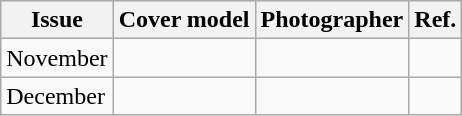<table class="sortable wikitable">
<tr>
<th>Issue</th>
<th>Cover model</th>
<th>Photographer</th>
<th>Ref.</th>
</tr>
<tr>
<td>November</td>
<td></td>
<td></td>
<td></td>
</tr>
<tr>
<td>December</td>
<td></td>
<td></td>
<td></td>
</tr>
</table>
